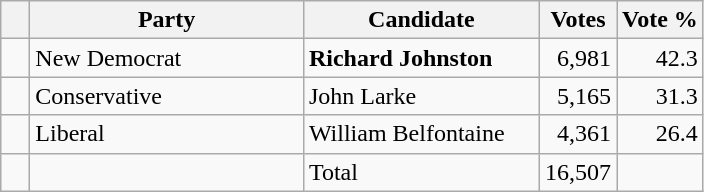<table class="wikitable">
<tr>
<th></th>
<th scope="col" width="175">Party</th>
<th scope="col" width="150">Candidate</th>
<th>Votes</th>
<th>Vote %</th>
</tr>
<tr>
<td>   </td>
<td>New Democrat</td>
<td><strong>Richard Johnston</strong></td>
<td align=right>6,981</td>
<td align=right>42.3</td>
</tr>
<tr |>
<td>   </td>
<td>Conservative</td>
<td>John Larke</td>
<td align=right>5,165</td>
<td align=right>31.3</td>
</tr>
<tr |>
<td>   </td>
<td>Liberal</td>
<td>William Belfontaine</td>
<td align=right>4,361</td>
<td align=right>26.4</td>
</tr>
<tr |>
<td></td>
<td></td>
<td>Total</td>
<td align=right>16,507</td>
<td></td>
</tr>
</table>
